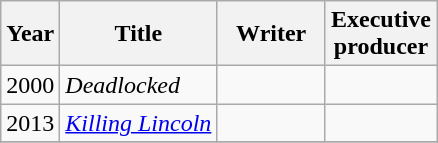<table class="wikitable">
<tr>
<th>Year</th>
<th>Title</th>
<th width=65>Writer</th>
<th width=65>Executive producer</th>
</tr>
<tr>
<td>2000</td>
<td><em>Deadlocked</em></td>
<td></td>
<td></td>
</tr>
<tr>
<td>2013</td>
<td><em><a href='#'>Killing Lincoln</a></em></td>
<td></td>
<td></td>
</tr>
<tr>
</tr>
</table>
